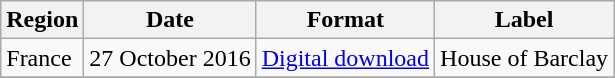<table class=wikitable>
<tr>
<th>Region</th>
<th>Date</th>
<th>Format</th>
<th>Label</th>
</tr>
<tr>
<td>France</td>
<td>27 October 2016</td>
<td><a href='#'>Digital download</a></td>
<td>House of Barclay</td>
</tr>
<tr>
</tr>
</table>
